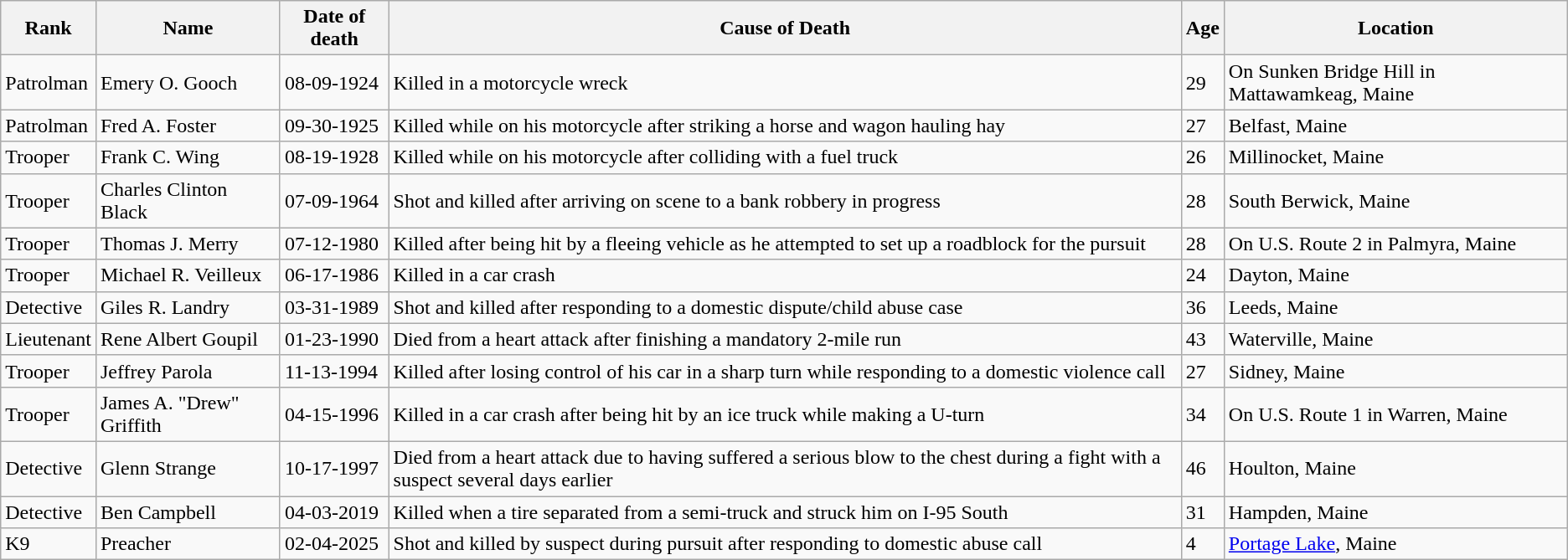<table class="wikitable">
<tr>
<th>Rank</th>
<th>Name</th>
<th>Date of death</th>
<th>Cause of Death</th>
<th>Age</th>
<th>Location</th>
</tr>
<tr>
<td>Patrolman</td>
<td>Emery O. Gooch</td>
<td>08-09-1924</td>
<td>Killed in a motorcycle wreck</td>
<td>29</td>
<td>On Sunken Bridge Hill in Mattawamkeag, Maine</td>
</tr>
<tr>
<td>Patrolman</td>
<td>Fred A. Foster</td>
<td>09-30-1925</td>
<td>Killed while on his motorcycle after striking a horse and wagon hauling hay</td>
<td>27</td>
<td>Belfast, Maine</td>
</tr>
<tr>
<td>Trooper</td>
<td>Frank C. Wing</td>
<td>08-19-1928</td>
<td>Killed while on his motorcycle after colliding with a fuel truck</td>
<td>26</td>
<td>Millinocket, Maine</td>
</tr>
<tr>
<td>Trooper</td>
<td>Charles Clinton Black</td>
<td>07-09-1964</td>
<td>Shot and killed after arriving on scene to a bank robbery in progress</td>
<td>28</td>
<td>South Berwick, Maine</td>
</tr>
<tr>
<td>Trooper</td>
<td>Thomas J. Merry</td>
<td>07-12-1980</td>
<td>Killed after being hit by a fleeing vehicle as he attempted to set up a roadblock for the pursuit</td>
<td>28</td>
<td>On U.S. Route 2 in Palmyra, Maine</td>
</tr>
<tr>
<td>Trooper</td>
<td>Michael R. Veilleux</td>
<td>06-17-1986</td>
<td>Killed in a car crash</td>
<td>24</td>
<td>Dayton, Maine</td>
</tr>
<tr>
<td>Detective</td>
<td>Giles R. Landry</td>
<td>03-31-1989</td>
<td>Shot and killed after responding to a domestic dispute/child abuse case</td>
<td>36</td>
<td>Leeds, Maine</td>
</tr>
<tr>
<td>Lieutenant</td>
<td>Rene Albert Goupil</td>
<td>01-23-1990</td>
<td>Died from a heart attack after finishing a mandatory 2-mile run</td>
<td>43</td>
<td>Waterville, Maine</td>
</tr>
<tr>
<td>Trooper</td>
<td>Jeffrey Parola</td>
<td>11-13-1994</td>
<td>Killed after losing control of his car in a sharp turn while responding to a domestic violence call</td>
<td>27</td>
<td>Sidney, Maine</td>
</tr>
<tr>
<td>Trooper</td>
<td>James A. "Drew" Griffith</td>
<td>04-15-1996</td>
<td>Killed in a car crash after being hit by an ice truck while making a U-turn</td>
<td>34</td>
<td>On U.S. Route 1 in Warren, Maine</td>
</tr>
<tr>
<td>Detective</td>
<td>Glenn Strange</td>
<td>10-17-1997</td>
<td>Died from a heart attack due to having suffered a serious blow to the chest during a fight with a suspect several days earlier</td>
<td>46</td>
<td>Houlton, Maine</td>
</tr>
<tr>
<td>Detective</td>
<td>Ben Campbell</td>
<td>04-03-2019</td>
<td>Killed when a tire separated from a semi-truck and struck him on I-95 South</td>
<td>31</td>
<td>Hampden, Maine</td>
</tr>
<tr>
<td>K9</td>
<td>Preacher</td>
<td>02-04-2025</td>
<td>Shot and killed by suspect during pursuit after responding to domestic abuse call</td>
<td>4</td>
<td><a href='#'>Portage Lake</a>, Maine</td>
</tr>
</table>
